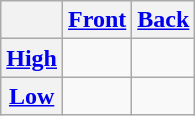<table class="wikitable" style="text-align: center;">
<tr>
<th></th>
<th><a href='#'>Front</a></th>
<th><a href='#'>Back</a></th>
</tr>
<tr>
<th><a href='#'>High</a></th>
<td></td>
<td></td>
</tr>
<tr>
<th><a href='#'>Low</a></th>
<td></td>
<td></td>
</tr>
</table>
